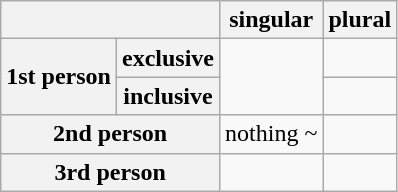<table class="wikitable">
<tr>
<th colspan="2"></th>
<th>singular</th>
<th>plural</th>
</tr>
<tr>
<th rowspan="2">1st person</th>
<th>exclusive</th>
<td rowspan="2"></td>
<td></td>
</tr>
<tr>
<th>inclusive</th>
<td></td>
</tr>
<tr>
<th colspan="2">2nd person</th>
<td>nothing ~ </td>
<td></td>
</tr>
<tr>
<th colspan="2">3rd person</th>
<td></td>
<td></td>
</tr>
</table>
